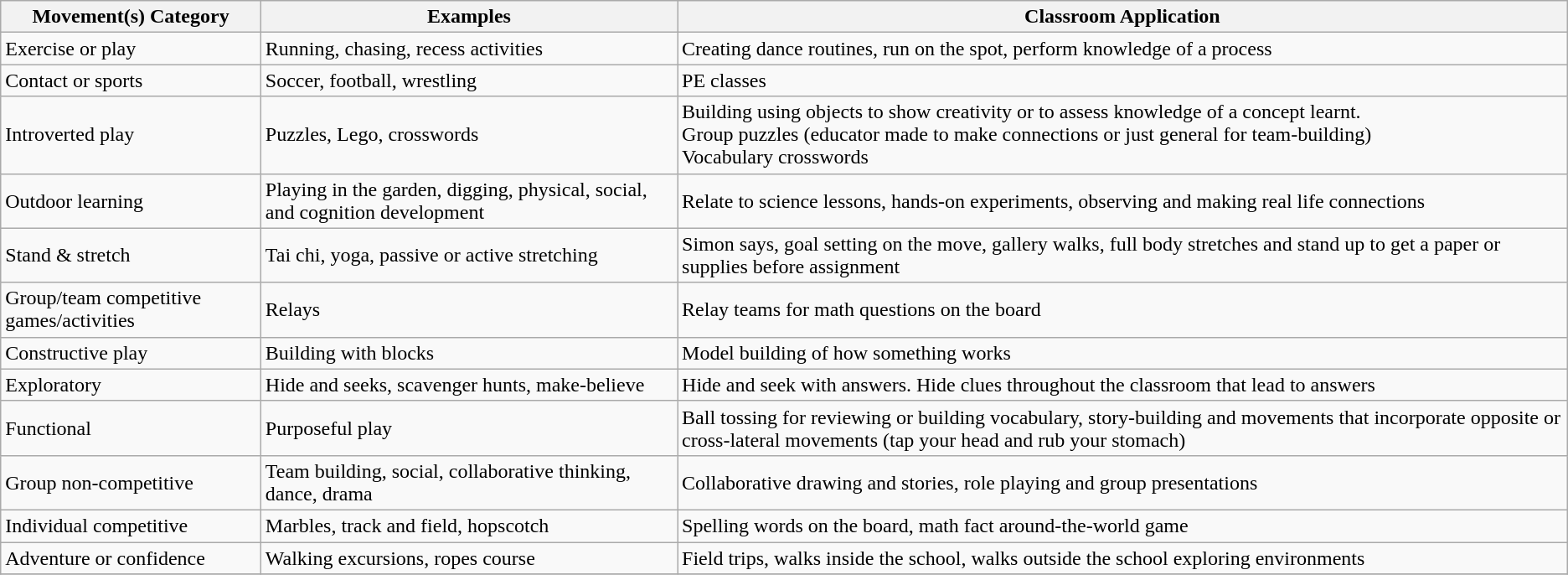<table class="wikitable">
<tr>
<th>Movement(s) Category</th>
<th>Examples</th>
<th>Classroom Application</th>
</tr>
<tr>
<td>Exercise or play</td>
<td>Running, chasing, recess activities</td>
<td>Creating dance routines, run on the spot, perform knowledge of a process</td>
</tr>
<tr>
<td>Contact or sports</td>
<td>Soccer, football, wrestling</td>
<td>PE classes</td>
</tr>
<tr>
<td>Introverted play</td>
<td>Puzzles, Lego, crosswords</td>
<td>Building using objects to show creativity or to assess knowledge of a concept learnt.<br>Group puzzles (educator made to make connections or just general for team-building)<br>Vocabulary crosswords</td>
</tr>
<tr>
<td>Outdoor learning</td>
<td>Playing in the garden, digging, physical, social, and cognition development</td>
<td>Relate to science lessons, hands-on experiments, observing and making real life connections</td>
</tr>
<tr>
<td>Stand & stretch</td>
<td>Tai chi, yoga, passive or active stretching</td>
<td>Simon says, goal setting on the move, gallery walks, full body stretches and stand up to get a paper or supplies before assignment</td>
</tr>
<tr>
<td>Group/team competitive games/activities</td>
<td>Relays</td>
<td>Relay teams for math questions on the board</td>
</tr>
<tr>
<td>Constructive play</td>
<td>Building with blocks</td>
<td>Model building of how something works</td>
</tr>
<tr>
<td>Exploratory</td>
<td>Hide and seeks, scavenger hunts, make-believe</td>
<td>Hide and seek with answers. Hide clues throughout the classroom that lead to answers</td>
</tr>
<tr>
<td>Functional</td>
<td>Purposeful play</td>
<td>Ball tossing for reviewing or building vocabulary, story-building and movements that incorporate opposite or cross-lateral movements (tap your head and rub your stomach)</td>
</tr>
<tr>
<td>Group non-competitive</td>
<td>Team building, social, collaborative thinking, dance, drama</td>
<td>Collaborative drawing and stories, role playing and group presentations</td>
</tr>
<tr>
<td>Individual competitive</td>
<td>Marbles, track and field, hopscotch</td>
<td>Spelling words on the board, math fact around-the-world game</td>
</tr>
<tr>
<td>Adventure or confidence</td>
<td>Walking excursions, ropes course</td>
<td>Field trips, walks inside the school, walks outside the school exploring environments</td>
</tr>
<tr>
</tr>
</table>
